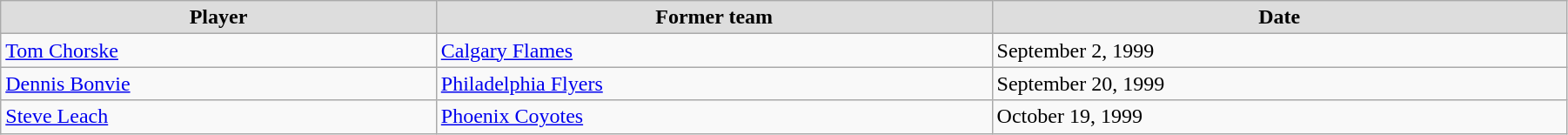<table class="wikitable" style="width:95%;">
<tr style="text-align:center; background:#ddd;">
<td><strong>Player</strong></td>
<td><strong>Former team</strong></td>
<td><strong>Date</strong></td>
</tr>
<tr>
<td><a href='#'>Tom Chorske</a></td>
<td><a href='#'>Calgary Flames</a></td>
<td>September 2, 1999</td>
</tr>
<tr>
<td><a href='#'>Dennis Bonvie</a></td>
<td><a href='#'>Philadelphia Flyers</a></td>
<td>September 20, 1999</td>
</tr>
<tr>
<td><a href='#'>Steve Leach</a></td>
<td><a href='#'>Phoenix Coyotes</a></td>
<td>October 19, 1999</td>
</tr>
</table>
